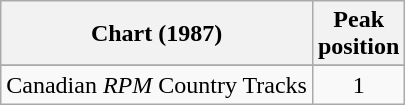<table class="wikitable sortable">
<tr>
<th align="left">Chart (1987)</th>
<th align="center">Peak<br>position</th>
</tr>
<tr>
</tr>
<tr>
<td align="left">Canadian <em>RPM</em> Country Tracks</td>
<td align="center">1</td>
</tr>
</table>
